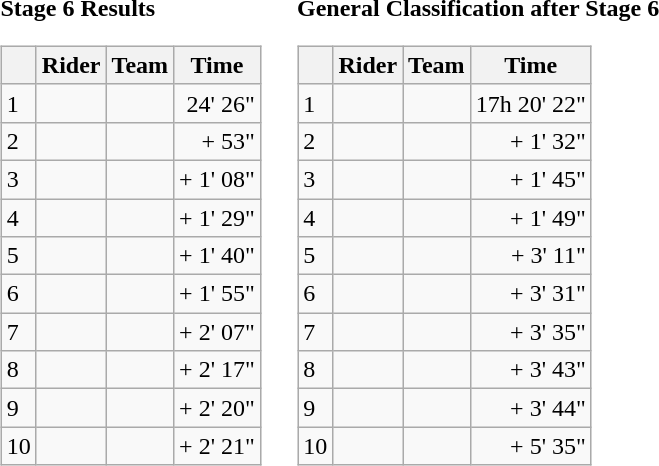<table>
<tr>
<td><strong>Stage 6 Results</strong><br><table class="wikitable">
<tr>
<th></th>
<th>Rider</th>
<th>Team</th>
<th>Time</th>
</tr>
<tr>
<td>1</td>
<td> </td>
<td></td>
<td style="text-align:right;">24' 26"</td>
</tr>
<tr>
<td>2</td>
<td></td>
<td></td>
<td style="text-align: right;">+ 53"</td>
</tr>
<tr>
<td>3</td>
<td></td>
<td></td>
<td style="text-align:right;">+ 1' 08"</td>
</tr>
<tr>
<td>4</td>
<td></td>
<td></td>
<td style="text-align: right;">+ 1' 29"</td>
</tr>
<tr>
<td>5</td>
<td></td>
<td></td>
<td style="text-align: right;">+ 1' 40"</td>
</tr>
<tr>
<td>6</td>
<td></td>
<td></td>
<td style="text-align:right;">+ 1' 55"</td>
</tr>
<tr>
<td>7</td>
<td></td>
<td></td>
<td style="text-align:right;">+ 2' 07"</td>
</tr>
<tr>
<td>8</td>
<td></td>
<td></td>
<td style="text-align:right;">+ 2' 17"</td>
</tr>
<tr>
<td>9</td>
<td></td>
<td></td>
<td style="text-align:right;">+ 2' 20"</td>
</tr>
<tr>
<td>10</td>
<td></td>
<td></td>
<td style="text-align:right;">+ 2' 21"</td>
</tr>
</table>
</td>
<td></td>
<td><strong>General Classification after Stage 6</strong><br><table class="wikitable">
<tr>
<th></th>
<th>Rider</th>
<th>Team</th>
<th>Time</th>
</tr>
<tr>
<td>1</td>
<td> </td>
<td></td>
<td style="text-align:right;">17h 20' 22"</td>
</tr>
<tr>
<td>2</td>
<td></td>
<td></td>
<td style="text-align:right;">+ 1' 32"</td>
</tr>
<tr>
<td>3</td>
<td></td>
<td></td>
<td style="text-align:right;">+ 1' 45"</td>
</tr>
<tr>
<td>4</td>
<td></td>
<td></td>
<td style="text-align:right;">+ 1' 49"</td>
</tr>
<tr>
<td>5</td>
<td></td>
<td></td>
<td style="text-align:right;">+ 3' 11"</td>
</tr>
<tr>
<td>6</td>
<td></td>
<td></td>
<td style="text-align:right;">+ 3' 31"</td>
</tr>
<tr>
<td>7</td>
<td></td>
<td></td>
<td style="text-align:right;">+ 3' 35"</td>
</tr>
<tr>
<td>8</td>
<td></td>
<td></td>
<td style="text-align:right;">+ 3' 43"</td>
</tr>
<tr>
<td>9</td>
<td></td>
<td></td>
<td style="text-align:right;">+ 3' 44"</td>
</tr>
<tr>
<td>10</td>
<td></td>
<td></td>
<td style="text-align:right;">+ 5' 35"</td>
</tr>
</table>
</td>
</tr>
</table>
